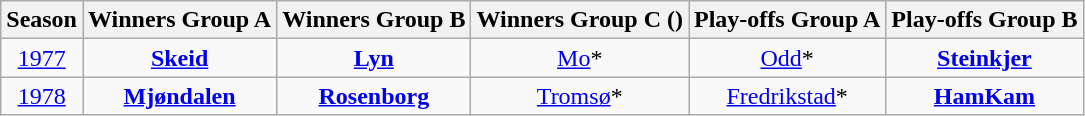<table class="wikitable sortable" style="text-align:center;">
<tr>
<th>Season</th>
<th>Winners Group A</th>
<th>Winners Group B</th>
<th>Winners Group C ()</th>
<th>Play-offs Group A</th>
<th>Play-offs Group B</th>
</tr>
<tr>
<td><a href='#'>1977</a></td>
<td><strong><a href='#'>Skeid</a></strong></td>
<td><strong><a href='#'>Lyn</a></strong></td>
<td><a href='#'>Mo</a>*</td>
<td><a href='#'>Odd</a>*</td>
<td><strong><a href='#'>Steinkjer</a></strong></td>
</tr>
<tr>
<td><a href='#'>1978</a></td>
<td><strong><a href='#'>Mjøndalen</a></strong></td>
<td><strong><a href='#'>Rosenborg</a></strong></td>
<td><a href='#'>Tromsø</a>*</td>
<td><a href='#'>Fredrikstad</a>*</td>
<td><strong><a href='#'>HamKam</a></strong></td>
</tr>
</table>
